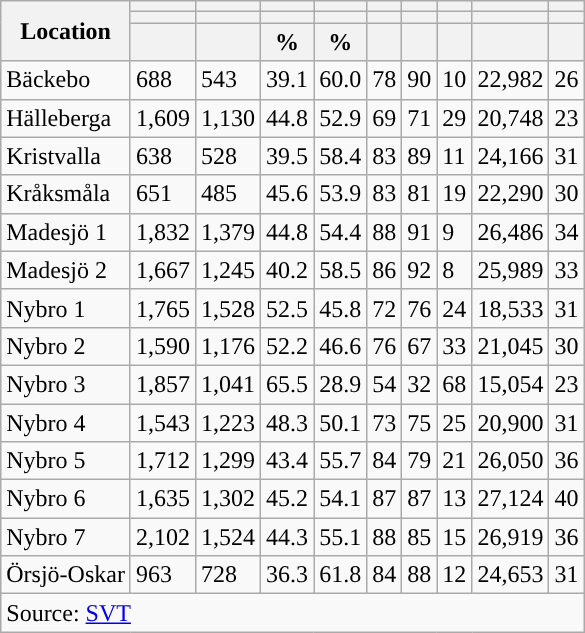<table role="presentation" class="wikitable sortable mw-collapsible">
<tr>
<th rowspan="3">Location</th>
<th></th>
<th></th>
<th></th>
<th></th>
<th></th>
<th></th>
<th></th>
<th></th>
<th></th>
</tr>
<tr>
<th></th>
<th></th>
<th style="background:"></th>
<th style="background:"></th>
<th></th>
<th></th>
<th></th>
<th></th>
<th></th>
</tr>
<tr>
<th data-sort-type="number"></th>
<th data-sort-type="number"></th>
<th data-sort-type="number">%</th>
<th data-sort-type="number">%</th>
<th data-sort-type="number"></th>
<th data-sort-type="number"></th>
<th data-sort-type="number"></th>
<th data-sort-type="number"></th>
<th data-sort-type="number"></th>
</tr>
<tr>
<td align="left">Bäckebo</td>
<td>688</td>
<td>543</td>
<td>39.1</td>
<td>60.0</td>
<td>78</td>
<td>90</td>
<td>10</td>
<td>22,982</td>
<td>26</td>
</tr>
<tr>
<td align="left">Hälleberga</td>
<td>1,609</td>
<td>1,130</td>
<td>44.8</td>
<td>52.9</td>
<td>69</td>
<td>71</td>
<td>29</td>
<td>20,748</td>
<td>23</td>
</tr>
<tr>
<td align="left">Kristvalla</td>
<td>638</td>
<td>528</td>
<td>39.5</td>
<td>58.4</td>
<td>83</td>
<td>89</td>
<td>11</td>
<td>24,166</td>
<td>31</td>
</tr>
<tr>
<td align="left">Kråksmåla</td>
<td>651</td>
<td>485</td>
<td>45.6</td>
<td>53.9</td>
<td>83</td>
<td>81</td>
<td>19</td>
<td>22,290</td>
<td>30</td>
</tr>
<tr>
<td align="left">Madesjö 1</td>
<td>1,832</td>
<td>1,379</td>
<td>44.8</td>
<td>54.4</td>
<td>88</td>
<td>91</td>
<td>9</td>
<td>26,486</td>
<td>34</td>
</tr>
<tr>
<td align="left">Madesjö 2</td>
<td>1,667</td>
<td>1,245</td>
<td>40.2</td>
<td>58.5</td>
<td>86</td>
<td>92</td>
<td>8</td>
<td>25,989</td>
<td>33</td>
</tr>
<tr>
<td align="left">Nybro 1</td>
<td>1,765</td>
<td>1,528</td>
<td>52.5</td>
<td>45.8</td>
<td>72</td>
<td>76</td>
<td>24</td>
<td>18,533</td>
<td>31</td>
</tr>
<tr>
<td align="left">Nybro 2</td>
<td>1,590</td>
<td>1,176</td>
<td>52.2</td>
<td>46.6</td>
<td>76</td>
<td>67</td>
<td>33</td>
<td>21,045</td>
<td>30</td>
</tr>
<tr>
<td align="left">Nybro 3</td>
<td>1,857</td>
<td>1,041</td>
<td>65.5</td>
<td>28.9</td>
<td>54</td>
<td>32</td>
<td>68</td>
<td>15,054</td>
<td>23</td>
</tr>
<tr>
<td align="left">Nybro 4</td>
<td>1,543</td>
<td>1,223</td>
<td>48.3</td>
<td>50.1</td>
<td>73</td>
<td>75</td>
<td>25</td>
<td>20,900</td>
<td>31</td>
</tr>
<tr>
<td align="left">Nybro 5</td>
<td>1,712</td>
<td>1,299</td>
<td>43.4</td>
<td>55.7</td>
<td>84</td>
<td>79</td>
<td>21</td>
<td>26,050</td>
<td>36</td>
</tr>
<tr>
<td align="left">Nybro 6</td>
<td>1,635</td>
<td>1,302</td>
<td>45.2</td>
<td>54.1</td>
<td>87</td>
<td>87</td>
<td>13</td>
<td>27,124</td>
<td>40</td>
</tr>
<tr>
<td align="left">Nybro 7</td>
<td>2,102</td>
<td>1,524</td>
<td>44.3</td>
<td>55.1</td>
<td>88</td>
<td>85</td>
<td>15</td>
<td>26,919</td>
<td>36</td>
</tr>
<tr>
<td align="left">Örsjö-Oskar</td>
<td>963</td>
<td>728</td>
<td>36.3</td>
<td>61.8</td>
<td>84</td>
<td>88</td>
<td>12</td>
<td>24,653</td>
<td>31</td>
</tr>
<tr>
<td colspan="10" align="left">Source: <a href='#'>SVT</a></td>
</tr>
</table>
